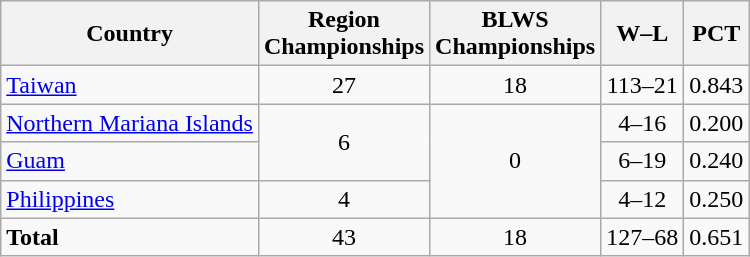<table class="wikitable">
<tr>
<th>Country</th>
<th>Region<br>Championships</th>
<th>BLWS<br>Championships</th>
<th>W–L</th>
<th>PCT</th>
</tr>
<tr>
<td> <a href='#'>Taiwan</a></td>
<td align=center>27</td>
<td align=center>18</td>
<td align=center>113–21</td>
<td align=center>0.843</td>
</tr>
<tr>
<td> <a href='#'>Northern Mariana Islands</a></td>
<td align=center rowspan=2>6</td>
<td align=center rowspan=3>0</td>
<td align=center>4–16</td>
<td align=center>0.200</td>
</tr>
<tr>
<td> <a href='#'>Guam</a></td>
<td align=center>6–19</td>
<td align=center>0.240</td>
</tr>
<tr>
<td> <a href='#'>Philippines</a></td>
<td align=center>4</td>
<td align=center>4–12</td>
<td align=center>0.250</td>
</tr>
<tr>
<td><strong>Total</strong></td>
<td align=center>43</td>
<td align=center>18</td>
<td align=center>127–68</td>
<td align=center>0.651</td>
</tr>
</table>
